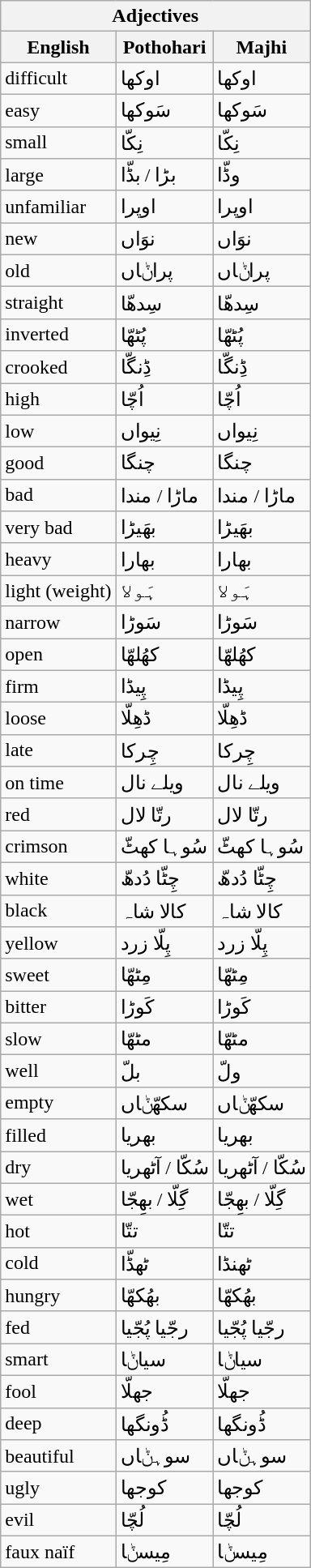<table class="wikitable mw-collapsible mw-collapsed">
<tr>
<th colspan="3">Adjectives</th>
</tr>
<tr>
<th>English</th>
<th>Pothohari</th>
<th>Majhi</th>
</tr>
<tr>
<td>difficult</td>
<td>اوکھا</td>
<td>اوکھا</td>
</tr>
<tr>
<td>easy</td>
<td>سَوکھا</td>
<td>سَوکھا</td>
</tr>
<tr>
<td>small</td>
<td>نِکّا</td>
<td>نِکّا</td>
</tr>
<tr>
<td>large</td>
<td>بڑا / بڈّا</td>
<td>وڈّا</td>
</tr>
<tr>
<td>unfamiliar</td>
<td>اوپرا</td>
<td>اوپرا</td>
</tr>
<tr>
<td>new</td>
<td>نوَاں</td>
<td>نوَاں</td>
</tr>
<tr>
<td>old</td>
<td>پراݨاں</td>
<td>پراݨاں</td>
</tr>
<tr>
<td>straight</td>
<td>سِدھّا</td>
<td>سِدھّا</td>
</tr>
<tr>
<td>inverted</td>
<td>پُٹھّا</td>
<td>پُٹھّا</td>
</tr>
<tr>
<td>crooked</td>
<td>ڈِنگّا</td>
<td>ڈِنگّا</td>
</tr>
<tr>
<td>high</td>
<td>اُچّا</td>
<td>اُچّا</td>
</tr>
<tr>
<td>low</td>
<td>نِیواں</td>
<td>نِیواں</td>
</tr>
<tr>
<td>good</td>
<td>چنگا</td>
<td>چنگا</td>
</tr>
<tr>
<td>bad</td>
<td>ماڑا / مندا</td>
<td>ماڑا / مندا</td>
</tr>
<tr>
<td>very bad</td>
<td>بھَیڑا</td>
<td>بھَیڑا</td>
</tr>
<tr>
<td>heavy</td>
<td>بھارا</td>
<td>بھارا</td>
</tr>
<tr>
<td>light (weight)</td>
<td>ہَولا</td>
<td>ہَولا</td>
</tr>
<tr>
<td>narrow</td>
<td>سَوڑا</td>
<td>سَوڑا</td>
</tr>
<tr>
<td>open</td>
<td>کھُلھّا</td>
<td>کھُلھّا</td>
</tr>
<tr>
<td>firm</td>
<td>پِیڈا</td>
<td>پِیڈا</td>
</tr>
<tr>
<td>loose</td>
<td>ڈھِلّا</td>
<td>ڈھِلّا</td>
</tr>
<tr>
<td>late</td>
<td>چِرکا</td>
<td>چِرکا</td>
</tr>
<tr>
<td>on time</td>
<td>ویلے نال</td>
<td>ویلے نال</td>
</tr>
<tr>
<td>red</td>
<td>رتّا لال</td>
<td>رتّا لال</td>
</tr>
<tr>
<td>crimson</td>
<td>سُوہا کھٹّ</td>
<td>سُوہا کھٹّ</td>
</tr>
<tr>
<td>white</td>
<td>چِٹّا دُدھّ</td>
<td>چِٹّا دُدھّ</td>
</tr>
<tr>
<td>black</td>
<td>کالا شاہ</td>
<td>کالا شاہ</td>
</tr>
<tr>
<td>yellow</td>
<td>پِلّا زرد</td>
<td>پِلّا زرد</td>
</tr>
<tr>
<td>sweet</td>
<td>مِٹھّا</td>
<td>مِٹھّا</td>
</tr>
<tr>
<td>bitter</td>
<td>کَوڑا</td>
<td>کَوڑا</td>
</tr>
<tr>
<td>slow</td>
<td>مٹھّا</td>
<td>مٹھّا</td>
</tr>
<tr>
<td>well</td>
<td>بلّ</td>
<td>ولّ</td>
</tr>
<tr>
<td>empty</td>
<td>سکھّݨاں</td>
<td>سکھّݨاں</td>
</tr>
<tr>
<td>filled</td>
<td>بھریا</td>
<td>بھریا</td>
</tr>
<tr>
<td>dry</td>
<td>سُکّا / آٹھریا</td>
<td>سُکّا / آٹھریا</td>
</tr>
<tr>
<td>wet</td>
<td>گِلّا / بھِجّا</td>
<td>گِلّا / بھِجّا</td>
</tr>
<tr>
<td>hot</td>
<td>تتّا</td>
<td>تتّا</td>
</tr>
<tr>
<td>cold</td>
<td>ٹھڈّا</td>
<td>ٹھنڈا</td>
</tr>
<tr>
<td>hungry</td>
<td>بھُکھّا</td>
<td>بھُکھّا</td>
</tr>
<tr>
<td>fed</td>
<td>رجّیا پُجّیا</td>
<td>رجّیا پُجّیا</td>
</tr>
<tr>
<td>smart</td>
<td>سیاݨا</td>
<td>سیاݨا</td>
</tr>
<tr>
<td>fool</td>
<td>جھلّا</td>
<td>جھلّا</td>
</tr>
<tr>
<td>deep</td>
<td>ڈُونگھا</td>
<td>ڈُونگھا</td>
</tr>
<tr>
<td>beautiful</td>
<td>سوہݨاں</td>
<td>سوہݨاں</td>
</tr>
<tr>
<td>ugly</td>
<td>کوجھا</td>
<td>کوجھا</td>
</tr>
<tr>
<td>evil</td>
<td>لُچّا</td>
<td>لُچّا</td>
</tr>
<tr>
<td>faux naïf</td>
<td>مِیسݨا</td>
<td>مِیسݨا</td>
</tr>
</table>
